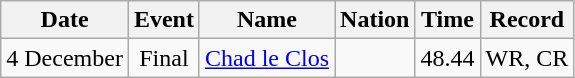<table class=wikitable style=text-align:center>
<tr>
<th>Date</th>
<th>Event</th>
<th>Name</th>
<th>Nation</th>
<th>Time</th>
<th>Record</th>
</tr>
<tr>
<td>4 December</td>
<td>Final</td>
<td align=left><a href='#'>Chad le Clos</a></td>
<td align=left></td>
<td>48.44</td>
<td>WR, CR</td>
</tr>
</table>
